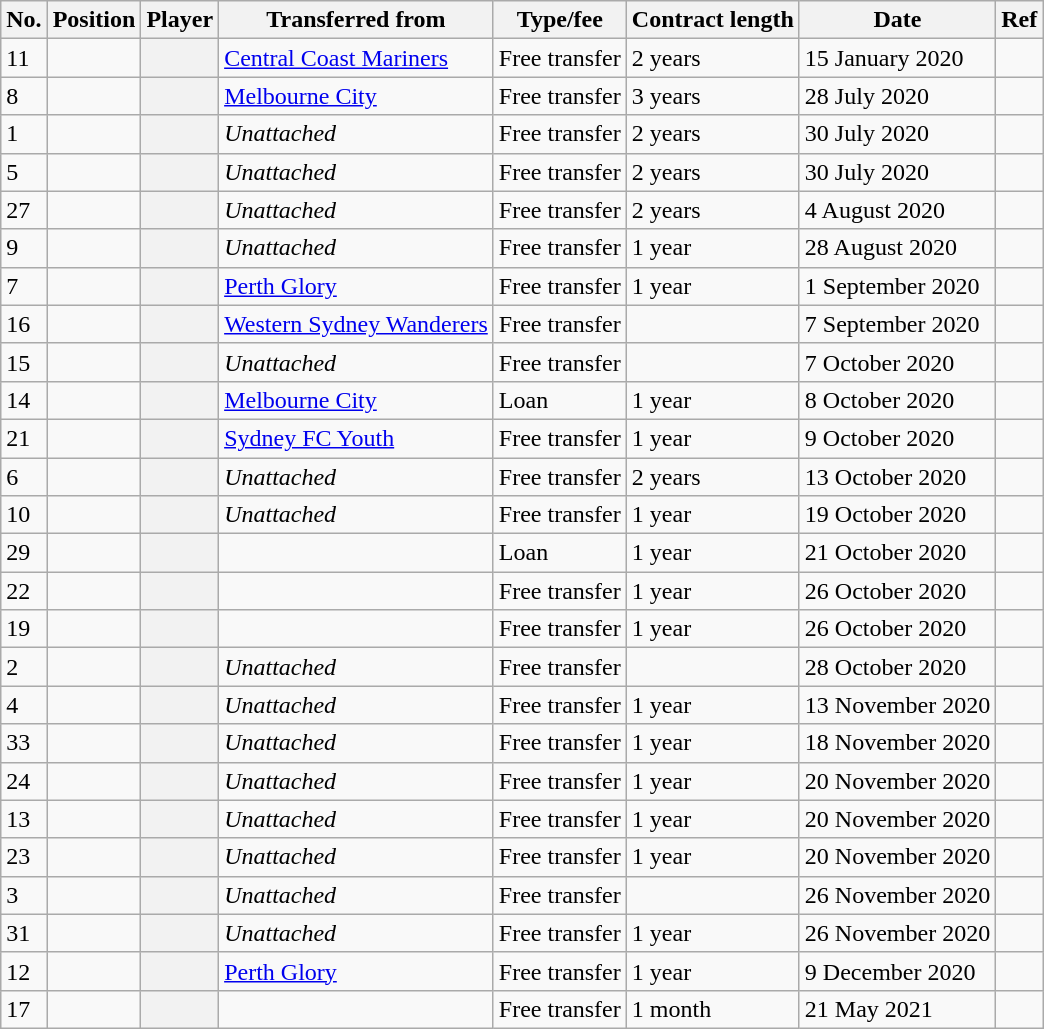<table class="wikitable plainrowheaders sortable" style="text-align:center; text-align:left">
<tr>
<th scope="col">No.</th>
<th scope="col">Position</th>
<th scope="col">Player</th>
<th scope="col">Transferred from</th>
<th scope="col">Type/fee</th>
<th scope="col">Contract length</th>
<th scope="col">Date</th>
<th scope="col" class="unsortable">Ref</th>
</tr>
<tr>
<td>11</td>
<td></td>
<th scope="row"></th>
<td><a href='#'>Central Coast Mariners</a></td>
<td>Free transfer</td>
<td>2 years</td>
<td>15 January 2020</td>
<td></td>
</tr>
<tr>
<td>8</td>
<td></td>
<th scope="row"></th>
<td><a href='#'>Melbourne City</a></td>
<td>Free transfer</td>
<td>3 years</td>
<td>28 July 2020</td>
<td></td>
</tr>
<tr>
<td>1</td>
<td></td>
<th scope="row"></th>
<td><em>Unattached</em></td>
<td>Free transfer</td>
<td>2 years</td>
<td>30 July 2020</td>
<td></td>
</tr>
<tr>
<td>5</td>
<td></td>
<th scope="row"></th>
<td><em>Unattached</em></td>
<td>Free transfer</td>
<td>2 years</td>
<td>30 July 2020</td>
<td></td>
</tr>
<tr>
<td>27</td>
<td></td>
<th scope="row"></th>
<td><em>Unattached</em></td>
<td>Free transfer</td>
<td>2 years</td>
<td>4 August 2020</td>
<td></td>
</tr>
<tr>
<td>9</td>
<td></td>
<th scope="row"></th>
<td><em>Unattached</em></td>
<td>Free transfer</td>
<td>1 year</td>
<td>28 August 2020</td>
<td></td>
</tr>
<tr>
<td>7</td>
<td></td>
<th scope="row"></th>
<td><a href='#'>Perth Glory</a></td>
<td>Free transfer</td>
<td>1 year</td>
<td>1 September 2020</td>
<td></td>
</tr>
<tr>
<td>16</td>
<td></td>
<th scope="row"></th>
<td><a href='#'>Western Sydney Wanderers</a></td>
<td>Free transfer</td>
<td></td>
<td>7 September 2020</td>
<td></td>
</tr>
<tr>
<td>15</td>
<td></td>
<th scope="row"></th>
<td><em>Unattached</em></td>
<td>Free transfer</td>
<td></td>
<td>7 October 2020</td>
<td></td>
</tr>
<tr>
<td>14</td>
<td></td>
<th scope="row"></th>
<td><a href='#'>Melbourne City</a></td>
<td>Loan</td>
<td>1 year</td>
<td>8 October 2020</td>
<td></td>
</tr>
<tr>
<td>21</td>
<td></td>
<th scope="row"></th>
<td><a href='#'>Sydney FC Youth</a></td>
<td>Free transfer</td>
<td>1 year</td>
<td>9 October 2020</td>
<td></td>
</tr>
<tr>
<td>6</td>
<td></td>
<th scope="row"></th>
<td><em>Unattached</em></td>
<td>Free transfer</td>
<td>2 years</td>
<td>13 October 2020</td>
<td></td>
</tr>
<tr>
<td>10</td>
<td></td>
<th scope="row"></th>
<td><em>Unattached</em></td>
<td>Free transfer</td>
<td>1 year</td>
<td>19 October 2020</td>
<td></td>
</tr>
<tr>
<td>29</td>
<td></td>
<th scope="row"></th>
<td></td>
<td>Loan</td>
<td>1 year</td>
<td>21 October 2020</td>
<td></td>
</tr>
<tr>
<td>22</td>
<td></td>
<th scope="row"></th>
<td></td>
<td>Free transfer</td>
<td>1 year</td>
<td>26 October 2020</td>
<td></td>
</tr>
<tr>
<td>19</td>
<td></td>
<th scope="row"></th>
<td></td>
<td>Free transfer</td>
<td>1 year</td>
<td>26 October 2020</td>
<td></td>
</tr>
<tr>
<td>2</td>
<td></td>
<th scope="row"></th>
<td><em>Unattached</em></td>
<td>Free transfer</td>
<td></td>
<td>28 October 2020</td>
<td></td>
</tr>
<tr>
<td>4</td>
<td></td>
<th scope="row"></th>
<td><em>Unattached</em></td>
<td>Free transfer</td>
<td>1 year</td>
<td>13 November 2020</td>
<td></td>
</tr>
<tr>
<td>33</td>
<td></td>
<th scope="row"></th>
<td><em>Unattached</em></td>
<td>Free transfer</td>
<td>1 year</td>
<td>18 November 2020</td>
<td></td>
</tr>
<tr>
<td>24</td>
<td></td>
<th scope="row"></th>
<td><em>Unattached</em></td>
<td>Free transfer</td>
<td>1 year</td>
<td>20 November 2020</td>
<td></td>
</tr>
<tr>
<td>13</td>
<td></td>
<th scope="row"></th>
<td><em>Unattached</em></td>
<td>Free transfer</td>
<td>1 year</td>
<td>20 November 2020</td>
<td></td>
</tr>
<tr>
<td>23</td>
<td></td>
<th scope="row"></th>
<td><em>Unattached</em></td>
<td>Free transfer</td>
<td>1 year</td>
<td>20 November 2020</td>
<td></td>
</tr>
<tr>
<td>3</td>
<td></td>
<th scope="row"></th>
<td><em>Unattached</em></td>
<td>Free transfer</td>
<td></td>
<td>26 November 2020</td>
<td></td>
</tr>
<tr>
<td>31</td>
<td></td>
<th scope="row"></th>
<td><em>Unattached</em></td>
<td>Free transfer</td>
<td>1 year</td>
<td>26 November 2020</td>
<td></td>
</tr>
<tr>
<td>12</td>
<td></td>
<th scope="row"></th>
<td><a href='#'>Perth Glory</a></td>
<td>Free transfer</td>
<td>1 year</td>
<td>9 December 2020</td>
<td></td>
</tr>
<tr>
<td>17</td>
<td></td>
<th scope="row"></th>
<td></td>
<td>Free transfer</td>
<td>1 month</td>
<td>21 May 2021</td>
<td></td>
</tr>
</table>
